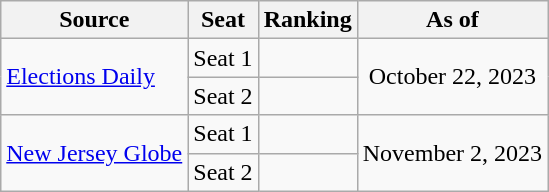<table class="wikitable" style="text-align:center">
<tr>
<th>Source</th>
<th>Seat</th>
<th>Ranking</th>
<th>As of</th>
</tr>
<tr>
<td align=left rowspan="2"><a href='#'>Elections Daily</a></td>
<td>Seat 1</td>
<td></td>
<td rowspan="2">October 22, 2023</td>
</tr>
<tr>
<td>Seat 2</td>
<td></td>
</tr>
<tr>
<td align=left rowspan="2"><a href='#'>New Jersey Globe</a></td>
<td>Seat 1</td>
<td></td>
<td rowspan="2">November 2, 2023</td>
</tr>
<tr>
<td>Seat 2</td>
<td></td>
</tr>
</table>
